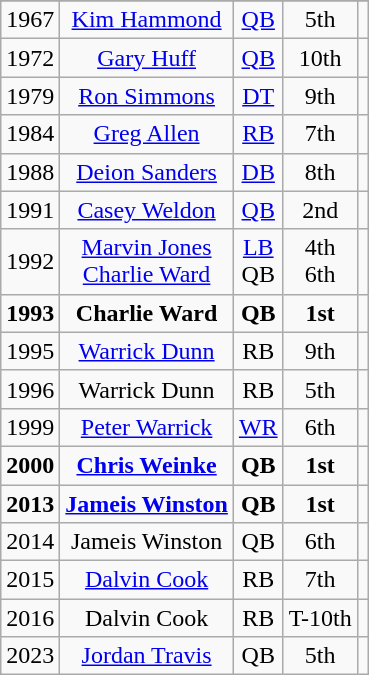<table class="wikitable" style="text-align:center">
<tr>
</tr>
<tr>
<td>1967</td>
<td><a href='#'>Kim Hammond</a></td>
<td><a href='#'>QB</a></td>
<td>5th</td>
<td></td>
</tr>
<tr>
<td>1972</td>
<td><a href='#'>Gary Huff</a></td>
<td><a href='#'>QB</a></td>
<td>10th</td>
<td></td>
</tr>
<tr>
<td>1979</td>
<td><a href='#'>Ron Simmons</a></td>
<td><a href='#'>DT</a></td>
<td>9th</td>
<td></td>
</tr>
<tr>
<td>1984</td>
<td><a href='#'>Greg Allen</a></td>
<td><a href='#'>RB</a></td>
<td>7th</td>
<td></td>
</tr>
<tr>
<td>1988</td>
<td><a href='#'>Deion Sanders</a></td>
<td><a href='#'>DB</a></td>
<td>8th</td>
<td></td>
</tr>
<tr>
<td>1991</td>
<td><a href='#'>Casey Weldon</a></td>
<td><a href='#'>QB</a></td>
<td>2nd</td>
<td></td>
</tr>
<tr>
<td>1992</td>
<td><a href='#'>Marvin Jones</a><br><a href='#'>Charlie Ward</a></td>
<td><a href='#'>LB</a><br>QB</td>
<td>4th<br>6th</td>
<td></td>
</tr>
<tr>
<td><strong>1993</strong></td>
<td><strong>Charlie Ward</strong></td>
<td><strong>QB</strong></td>
<td><strong>1st</strong></td>
<td></td>
</tr>
<tr>
<td>1995</td>
<td><a href='#'>Warrick Dunn</a></td>
<td>RB</td>
<td>9th</td>
<td></td>
</tr>
<tr>
<td>1996</td>
<td>Warrick Dunn</td>
<td>RB</td>
<td>5th</td>
<td></td>
</tr>
<tr>
<td>1999</td>
<td><a href='#'>Peter Warrick</a></td>
<td><a href='#'>WR</a></td>
<td>6th</td>
<td></td>
</tr>
<tr>
<td><strong>2000</strong></td>
<td><strong><a href='#'>Chris Weinke</a></strong></td>
<td><strong>QB</strong></td>
<td><strong>1st</strong></td>
<td></td>
</tr>
<tr>
<td><strong>2013</strong></td>
<td><strong><a href='#'>Jameis Winston</a></strong></td>
<td><strong>QB</strong></td>
<td><strong>1st</strong></td>
<td></td>
</tr>
<tr>
<td>2014</td>
<td>Jameis Winston</td>
<td>QB</td>
<td>6th</td>
<td></td>
</tr>
<tr>
<td>2015</td>
<td><a href='#'>Dalvin Cook</a></td>
<td>RB</td>
<td>7th</td>
<td></td>
</tr>
<tr>
<td>2016</td>
<td>Dalvin Cook</td>
<td>RB</td>
<td>T-10th</td>
<td></td>
</tr>
<tr>
<td>2023</td>
<td><a href='#'>Jordan Travis</a></td>
<td>QB</td>
<td>5th</td>
<td></td>
</tr>
</table>
